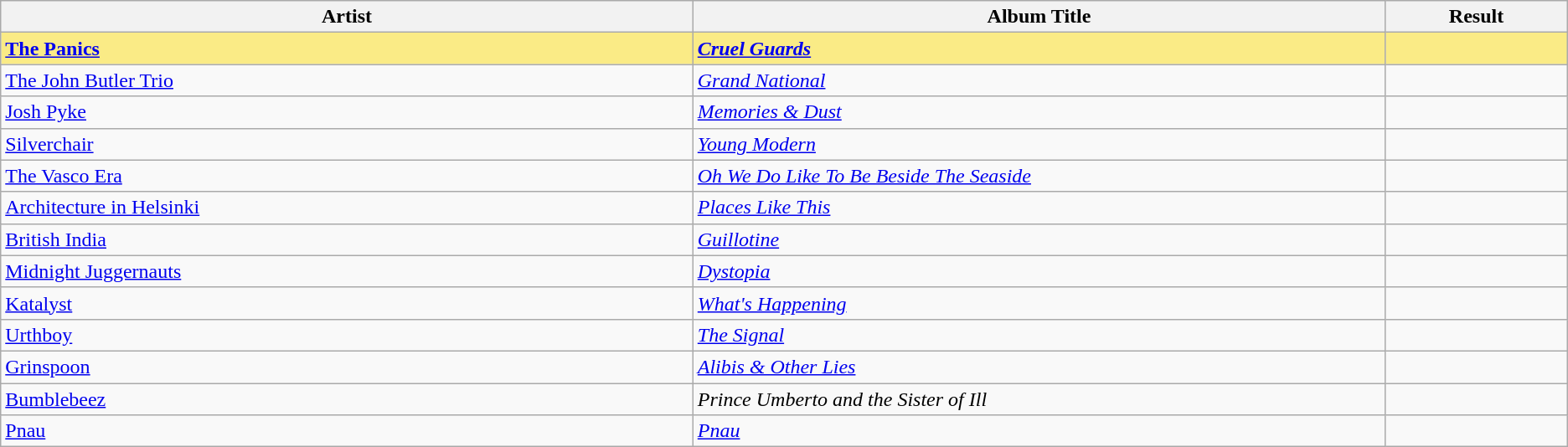<table class="sortable wikitable">
<tr>
<th width="19%">Artist</th>
<th width="19%">Album Title</th>
<th width="5%">Result</th>
</tr>
<tr style="background:#FAEB86">
<td><strong><a href='#'>The Panics</a></strong></td>
<td><strong><em><a href='#'>Cruel Guards</a></em></strong></td>
<td></td>
</tr>
<tr>
<td><a href='#'>The John Butler Trio</a></td>
<td><em><a href='#'>Grand National</a></em></td>
<td></td>
</tr>
<tr>
<td><a href='#'>Josh Pyke</a></td>
<td><em><a href='#'>Memories & Dust</a></em></td>
<td></td>
</tr>
<tr>
<td><a href='#'>Silverchair</a></td>
<td><em><a href='#'>Young Modern</a></em></td>
<td></td>
</tr>
<tr>
<td><a href='#'>The Vasco Era</a></td>
<td><em><a href='#'>Oh We Do Like To Be Beside The Seaside</a></em></td>
<td></td>
</tr>
<tr>
<td><a href='#'>Architecture in Helsinki</a></td>
<td><em><a href='#'>Places Like This</a></em></td>
<td></td>
</tr>
<tr>
<td><a href='#'>British India</a></td>
<td><em><a href='#'>Guillotine</a></em></td>
<td></td>
</tr>
<tr>
<td><a href='#'>Midnight Juggernauts</a></td>
<td><em><a href='#'>Dystopia</a></em></td>
<td></td>
</tr>
<tr>
<td><a href='#'>Katalyst</a></td>
<td><em><a href='#'>What's Happening</a></em></td>
<td></td>
</tr>
<tr>
<td><a href='#'>Urthboy</a></td>
<td><em><a href='#'>The Signal</a></em></td>
<td></td>
</tr>
<tr>
<td><a href='#'>Grinspoon</a></td>
<td><em><a href='#'>Alibis & Other Lies</a></em></td>
<td></td>
</tr>
<tr>
<td><a href='#'>Bumblebeez</a></td>
<td><em>Prince Umberto and the Sister of Ill</em></td>
<td></td>
</tr>
<tr>
<td><a href='#'>Pnau</a></td>
<td><em><a href='#'>Pnau</a></em></td>
<td></td>
</tr>
</table>
